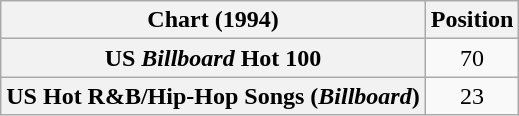<table class="wikitable sortable plainrowheaders" style="text-align:center">
<tr>
<th scope="col">Chart (1994)</th>
<th scope="col">Position</th>
</tr>
<tr>
<th scope="row">US <em>Billboard</em> Hot 100</th>
<td align="center">70</td>
</tr>
<tr>
<th scope="row">US Hot R&B/Hip-Hop Songs (<em>Billboard</em>)</th>
<td align="center">23</td>
</tr>
</table>
